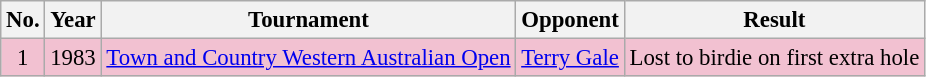<table class="wikitable" style="font-size:95%;">
<tr>
<th>No.</th>
<th>Year</th>
<th>Tournament</th>
<th>Opponent</th>
<th>Result</th>
</tr>
<tr style="background:#F2C1D1;">
<td align=center>1</td>
<td>1983</td>
<td><a href='#'>Town and Country Western Australian Open</a></td>
<td> <a href='#'>Terry Gale</a></td>
<td>Lost to birdie on first extra hole</td>
</tr>
</table>
